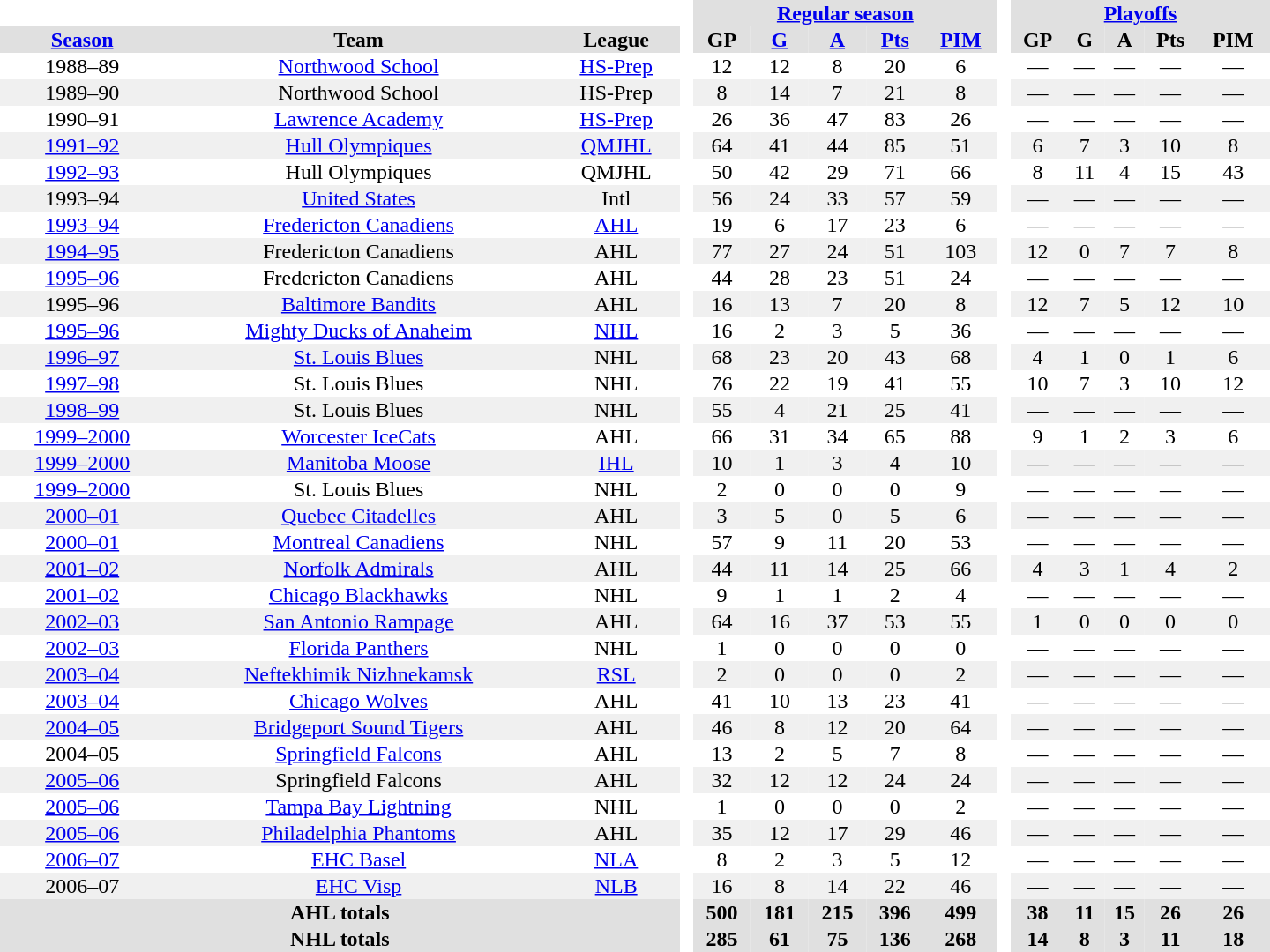<table border="0" cellpadding="1" cellspacing="0" style="text-align:center; width:60em">
<tr bgcolor="#e0e0e0">
<th colspan="3" bgcolor="#ffffff"> </th>
<th rowspan="99" bgcolor="#ffffff"> </th>
<th colspan="5"><a href='#'>Regular season</a></th>
<th rowspan="99" bgcolor="#ffffff"> </th>
<th colspan="5"><a href='#'>Playoffs</a></th>
</tr>
<tr bgcolor="#e0e0e0">
<th><a href='#'>Season</a></th>
<th>Team</th>
<th>League</th>
<th>GP</th>
<th><a href='#'>G</a></th>
<th><a href='#'>A</a></th>
<th><a href='#'>Pts</a></th>
<th><a href='#'>PIM</a></th>
<th>GP</th>
<th>G</th>
<th>A</th>
<th>Pts</th>
<th>PIM</th>
</tr>
<tr>
<td>1988–89</td>
<td><a href='#'>Northwood School</a></td>
<td><a href='#'>HS-Prep</a></td>
<td>12</td>
<td>12</td>
<td>8</td>
<td>20</td>
<td>6</td>
<td>—</td>
<td>—</td>
<td>—</td>
<td>—</td>
<td>—</td>
</tr>
<tr style="background: #f0f0f0;">
<td>1989–90</td>
<td>Northwood School</td>
<td>HS-Prep</td>
<td>8</td>
<td>14</td>
<td>7</td>
<td>21</td>
<td>8</td>
<td>—</td>
<td>—</td>
<td>—</td>
<td>—</td>
<td>—</td>
</tr>
<tr>
<td>1990–91</td>
<td><a href='#'>Lawrence Academy</a></td>
<td><a href='#'>HS-Prep</a></td>
<td>26</td>
<td>36</td>
<td>47</td>
<td>83</td>
<td>26</td>
<td>—</td>
<td>—</td>
<td>—</td>
<td>—</td>
<td>—</td>
</tr>
<tr style="background: #f0f0f0;">
<td><a href='#'>1991–92</a></td>
<td><a href='#'>Hull Olympiques</a></td>
<td><a href='#'>QMJHL</a></td>
<td>64</td>
<td>41</td>
<td>44</td>
<td>85</td>
<td>51</td>
<td>6</td>
<td>7</td>
<td>3</td>
<td>10</td>
<td>8</td>
</tr>
<tr>
<td><a href='#'>1992–93</a></td>
<td>Hull Olympiques</td>
<td>QMJHL</td>
<td>50</td>
<td>42</td>
<td>29</td>
<td>71</td>
<td>66</td>
<td>8</td>
<td>11</td>
<td>4</td>
<td>15</td>
<td>43</td>
</tr>
<tr style="background: #f0f0f0;">
<td>1993–94</td>
<td><a href='#'>United States</a></td>
<td>Intl</td>
<td>56</td>
<td>24</td>
<td>33</td>
<td>57</td>
<td>59</td>
<td>—</td>
<td>—</td>
<td>—</td>
<td>—</td>
<td>—</td>
</tr>
<tr>
<td><a href='#'>1993–94</a></td>
<td><a href='#'>Fredericton Canadiens</a></td>
<td><a href='#'>AHL</a></td>
<td>19</td>
<td>6</td>
<td>17</td>
<td>23</td>
<td>6</td>
<td>—</td>
<td>—</td>
<td>—</td>
<td>—</td>
<td>—</td>
</tr>
<tr style="background: #f0f0f0;">
<td><a href='#'>1994–95</a></td>
<td>Fredericton Canadiens</td>
<td>AHL</td>
<td>77</td>
<td>27</td>
<td>24</td>
<td>51</td>
<td>103</td>
<td>12</td>
<td>0</td>
<td>7</td>
<td>7</td>
<td>8</td>
</tr>
<tr>
<td><a href='#'>1995–96</a></td>
<td>Fredericton Canadiens</td>
<td>AHL</td>
<td>44</td>
<td>28</td>
<td>23</td>
<td>51</td>
<td>24</td>
<td>—</td>
<td>—</td>
<td>—</td>
<td>—</td>
<td>—</td>
</tr>
<tr style="background: #f0f0f0;">
<td>1995–96</td>
<td><a href='#'>Baltimore Bandits</a></td>
<td>AHL</td>
<td>16</td>
<td>13</td>
<td>7</td>
<td>20</td>
<td>8</td>
<td>12</td>
<td>7</td>
<td>5</td>
<td>12</td>
<td>10</td>
</tr>
<tr>
<td><a href='#'>1995–96</a></td>
<td><a href='#'>Mighty Ducks of Anaheim</a></td>
<td><a href='#'>NHL</a></td>
<td>16</td>
<td>2</td>
<td>3</td>
<td>5</td>
<td>36</td>
<td>—</td>
<td>—</td>
<td>—</td>
<td>—</td>
<td>—</td>
</tr>
<tr style="background: #f0f0f0;">
<td><a href='#'>1996–97</a></td>
<td><a href='#'>St. Louis Blues</a></td>
<td>NHL</td>
<td>68</td>
<td>23</td>
<td>20</td>
<td>43</td>
<td>68</td>
<td>4</td>
<td>1</td>
<td>0</td>
<td>1</td>
<td>6</td>
</tr>
<tr>
<td><a href='#'>1997–98</a></td>
<td>St. Louis Blues</td>
<td>NHL</td>
<td>76</td>
<td>22</td>
<td>19</td>
<td>41</td>
<td>55</td>
<td>10</td>
<td>7</td>
<td>3</td>
<td>10</td>
<td>12</td>
</tr>
<tr style="background: #f0f0f0;">
<td><a href='#'>1998–99</a></td>
<td>St. Louis Blues</td>
<td>NHL</td>
<td>55</td>
<td>4</td>
<td>21</td>
<td>25</td>
<td>41</td>
<td>—</td>
<td>—</td>
<td>—</td>
<td>—</td>
<td>—</td>
</tr>
<tr>
<td><a href='#'>1999–2000</a></td>
<td><a href='#'>Worcester IceCats</a></td>
<td>AHL</td>
<td>66</td>
<td>31</td>
<td>34</td>
<td>65</td>
<td>88</td>
<td>9</td>
<td>1</td>
<td>2</td>
<td>3</td>
<td>6</td>
</tr>
<tr style="background: #f0f0f0;">
<td><a href='#'>1999–2000</a></td>
<td><a href='#'>Manitoba Moose</a></td>
<td><a href='#'>IHL</a></td>
<td>10</td>
<td>1</td>
<td>3</td>
<td>4</td>
<td>10</td>
<td>—</td>
<td>—</td>
<td>—</td>
<td>—</td>
<td>—</td>
</tr>
<tr>
<td><a href='#'>1999–2000</a></td>
<td>St. Louis Blues</td>
<td>NHL</td>
<td>2</td>
<td>0</td>
<td>0</td>
<td>0</td>
<td>9</td>
<td>—</td>
<td>—</td>
<td>—</td>
<td>—</td>
<td>—</td>
</tr>
<tr style="background: #f0f0f0;">
<td><a href='#'>2000–01</a></td>
<td><a href='#'>Quebec Citadelles</a></td>
<td>AHL</td>
<td>3</td>
<td>5</td>
<td>0</td>
<td>5</td>
<td>6</td>
<td>—</td>
<td>—</td>
<td>—</td>
<td>—</td>
<td>—</td>
</tr>
<tr>
<td><a href='#'>2000–01</a></td>
<td><a href='#'>Montreal Canadiens</a></td>
<td>NHL</td>
<td>57</td>
<td>9</td>
<td>11</td>
<td>20</td>
<td>53</td>
<td>—</td>
<td>—</td>
<td>—</td>
<td>—</td>
<td>—</td>
</tr>
<tr style="background: #f0f0f0;">
<td><a href='#'>2001–02</a></td>
<td><a href='#'>Norfolk Admirals</a></td>
<td>AHL</td>
<td>44</td>
<td>11</td>
<td>14</td>
<td>25</td>
<td>66</td>
<td>4</td>
<td>3</td>
<td>1</td>
<td>4</td>
<td>2</td>
</tr>
<tr>
<td><a href='#'>2001–02</a></td>
<td><a href='#'>Chicago Blackhawks</a></td>
<td>NHL</td>
<td>9</td>
<td>1</td>
<td>1</td>
<td>2</td>
<td>4</td>
<td>—</td>
<td>—</td>
<td>—</td>
<td>—</td>
<td>—</td>
</tr>
<tr style="background: #f0f0f0;">
<td><a href='#'>2002–03</a></td>
<td><a href='#'>San Antonio Rampage</a></td>
<td>AHL</td>
<td>64</td>
<td>16</td>
<td>37</td>
<td>53</td>
<td>55</td>
<td>1</td>
<td>0</td>
<td>0</td>
<td>0</td>
<td>0</td>
</tr>
<tr>
<td><a href='#'>2002–03</a></td>
<td><a href='#'>Florida Panthers</a></td>
<td>NHL</td>
<td>1</td>
<td>0</td>
<td>0</td>
<td>0</td>
<td>0</td>
<td>—</td>
<td>—</td>
<td>—</td>
<td>—</td>
<td>—</td>
</tr>
<tr style="background: #f0f0f0;">
<td><a href='#'>2003–04</a></td>
<td><a href='#'>Neftekhimik Nizhnekamsk</a></td>
<td><a href='#'>RSL</a></td>
<td>2</td>
<td>0</td>
<td>0</td>
<td>0</td>
<td>2</td>
<td>—</td>
<td>—</td>
<td>—</td>
<td>—</td>
<td>—</td>
</tr>
<tr>
<td><a href='#'>2003–04</a></td>
<td><a href='#'>Chicago Wolves</a></td>
<td>AHL</td>
<td>41</td>
<td>10</td>
<td>13</td>
<td>23</td>
<td>41</td>
<td>—</td>
<td>—</td>
<td>—</td>
<td>—</td>
<td>—</td>
</tr>
<tr style="background: #f0f0f0;">
<td><a href='#'>2004–05</a></td>
<td><a href='#'>Bridgeport Sound Tigers</a></td>
<td>AHL</td>
<td>46</td>
<td>8</td>
<td>12</td>
<td>20</td>
<td>64</td>
<td>—</td>
<td>—</td>
<td>—</td>
<td>—</td>
<td>—</td>
</tr>
<tr>
<td>2004–05</td>
<td><a href='#'>Springfield Falcons</a></td>
<td>AHL</td>
<td>13</td>
<td>2</td>
<td>5</td>
<td>7</td>
<td>8</td>
<td>—</td>
<td>—</td>
<td>—</td>
<td>—</td>
<td>—</td>
</tr>
<tr style="background: #f0f0f0;">
<td><a href='#'>2005–06</a></td>
<td>Springfield Falcons</td>
<td>AHL</td>
<td>32</td>
<td>12</td>
<td>12</td>
<td>24</td>
<td>24</td>
<td>—</td>
<td>—</td>
<td>—</td>
<td>—</td>
<td>—</td>
</tr>
<tr>
<td><a href='#'>2005–06</a></td>
<td><a href='#'>Tampa Bay Lightning</a></td>
<td>NHL</td>
<td>1</td>
<td>0</td>
<td>0</td>
<td>0</td>
<td>2</td>
<td>—</td>
<td>—</td>
<td>—</td>
<td>—</td>
<td>—</td>
</tr>
<tr style="background: #f0f0f0;">
<td><a href='#'>2005–06</a></td>
<td><a href='#'>Philadelphia Phantoms</a></td>
<td>AHL</td>
<td>35</td>
<td>12</td>
<td>17</td>
<td>29</td>
<td>46</td>
<td>—</td>
<td>—</td>
<td>—</td>
<td>—</td>
<td>—</td>
</tr>
<tr>
<td><a href='#'>2006–07</a></td>
<td><a href='#'>EHC Basel</a></td>
<td><a href='#'>NLA</a></td>
<td>8</td>
<td>2</td>
<td>3</td>
<td>5</td>
<td>12</td>
<td>—</td>
<td>—</td>
<td>—</td>
<td>—</td>
<td>—</td>
</tr>
<tr style="background: #f0f0f0;">
<td>2006–07</td>
<td><a href='#'>EHC Visp</a></td>
<td><a href='#'>NLB</a></td>
<td>16</td>
<td>8</td>
<td>14</td>
<td>22</td>
<td>46</td>
<td>—</td>
<td>—</td>
<td>—</td>
<td>—</td>
<td>—</td>
</tr>
<tr style="background: #e0e0e0;">
<th colspan="3">AHL totals</th>
<th>500</th>
<th>181</th>
<th>215</th>
<th>396</th>
<th>499</th>
<th>38</th>
<th>11</th>
<th>15</th>
<th>26</th>
<th>26</th>
</tr>
<tr style="background: #e0e0e0;">
<th colspan="3">NHL totals</th>
<th>285</th>
<th>61</th>
<th>75</th>
<th>136</th>
<th>268</th>
<th>14</th>
<th>8</th>
<th>3</th>
<th>11</th>
<th>18</th>
</tr>
</table>
